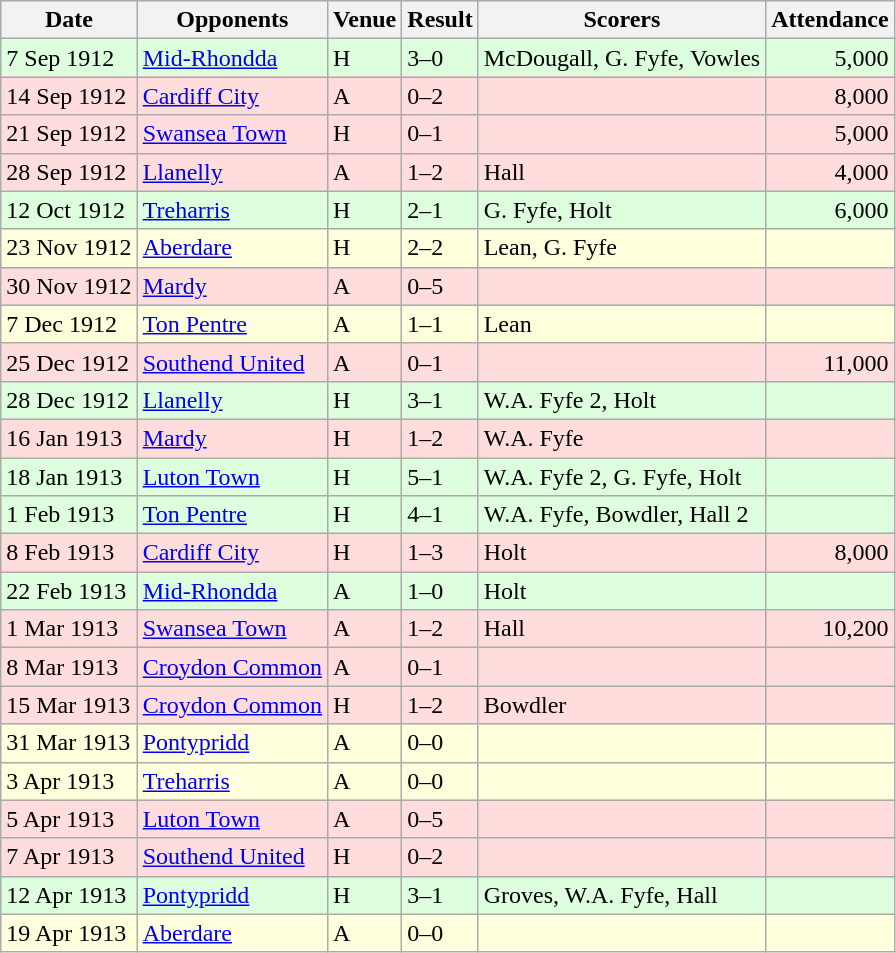<table class="wikitable sortable">
<tr>
<th>Date</th>
<th>Opponents</th>
<th>Venue</th>
<th>Result</th>
<th>Scorers</th>
<th>Attendance</th>
</tr>
<tr bgcolor="#ddffdd">
<td>7 Sep 1912</td>
<td><a href='#'>Mid-Rhondda</a></td>
<td>H</td>
<td>3–0</td>
<td>McDougall, G. Fyfe, Vowles</td>
<td align="right">5,000</td>
</tr>
<tr bgcolor="#ffdddd">
<td>14 Sep 1912</td>
<td><a href='#'>Cardiff City</a></td>
<td>A</td>
<td>0–2</td>
<td></td>
<td align="right">8,000</td>
</tr>
<tr bgcolor="#ffdddd">
<td>21 Sep 1912</td>
<td><a href='#'>Swansea Town</a></td>
<td>H</td>
<td>0–1</td>
<td></td>
<td align="right">5,000</td>
</tr>
<tr bgcolor="#ffdddd">
<td>28 Sep 1912</td>
<td><a href='#'>Llanelly</a></td>
<td>A</td>
<td>1–2</td>
<td>Hall</td>
<td align="right">4,000</td>
</tr>
<tr bgcolor="#ddffdd">
<td>12 Oct 1912</td>
<td><a href='#'>Treharris</a></td>
<td>H</td>
<td>2–1</td>
<td>G. Fyfe, Holt</td>
<td align="right">6,000</td>
</tr>
<tr bgcolor="#ffffdd">
<td>23 Nov 1912</td>
<td><a href='#'>Aberdare</a></td>
<td>H</td>
<td>2–2</td>
<td>Lean, G. Fyfe</td>
<td></td>
</tr>
<tr bgcolor="#ffdddd">
<td>30 Nov 1912</td>
<td><a href='#'>Mardy</a></td>
<td>A</td>
<td>0–5</td>
<td></td>
<td></td>
</tr>
<tr bgcolor="#ffffdd">
<td>7 Dec 1912</td>
<td><a href='#'>Ton Pentre</a></td>
<td>A</td>
<td>1–1</td>
<td>Lean</td>
<td></td>
</tr>
<tr bgcolor="#ffdddd">
<td>25 Dec 1912</td>
<td><a href='#'>Southend United</a></td>
<td>A</td>
<td>0–1</td>
<td></td>
<td align="right">11,000</td>
</tr>
<tr bgcolor="#ddffdd">
<td>28 Dec 1912</td>
<td><a href='#'>Llanelly</a></td>
<td>H</td>
<td>3–1</td>
<td>W.A. Fyfe 2, Holt</td>
<td></td>
</tr>
<tr bgcolor="#ffdddd">
<td>16 Jan 1913</td>
<td><a href='#'>Mardy</a></td>
<td>H</td>
<td>1–2</td>
<td>W.A. Fyfe</td>
<td></td>
</tr>
<tr bgcolor="#ddffdd">
<td>18 Jan 1913</td>
<td><a href='#'>Luton Town</a></td>
<td>H</td>
<td>5–1</td>
<td>W.A. Fyfe 2, G. Fyfe, Holt</td>
<td></td>
</tr>
<tr bgcolor="#ddffdd">
<td>1 Feb 1913</td>
<td><a href='#'>Ton Pentre</a></td>
<td>H</td>
<td>4–1</td>
<td>W.A. Fyfe, Bowdler, Hall 2</td>
<td></td>
</tr>
<tr bgcolor="#ffdddd">
<td>8 Feb 1913</td>
<td><a href='#'>Cardiff City</a></td>
<td>H</td>
<td>1–3</td>
<td>Holt</td>
<td align="right">8,000</td>
</tr>
<tr bgcolor="#ddffdd">
<td>22 Feb 1913</td>
<td><a href='#'>Mid-Rhondda</a></td>
<td>A</td>
<td>1–0</td>
<td>Holt</td>
<td></td>
</tr>
<tr bgcolor="#ffdddd">
<td>1 Mar 1913</td>
<td><a href='#'>Swansea Town</a></td>
<td>A</td>
<td>1–2</td>
<td>Hall</td>
<td align="right">10,200</td>
</tr>
<tr bgcolor="#ffdddd">
<td>8 Mar 1913</td>
<td><a href='#'>Croydon Common</a></td>
<td>A</td>
<td>0–1</td>
<td></td>
<td></td>
</tr>
<tr bgcolor="#ffdddd">
<td>15 Mar 1913</td>
<td><a href='#'>Croydon Common</a></td>
<td>H</td>
<td>1–2</td>
<td>Bowdler</td>
<td></td>
</tr>
<tr bgcolor="#ffffdd">
<td>31 Mar 1913</td>
<td><a href='#'>Pontypridd</a></td>
<td>A</td>
<td>0–0</td>
<td></td>
<td></td>
</tr>
<tr bgcolor="#ffffdd">
<td>3 Apr 1913</td>
<td><a href='#'>Treharris</a></td>
<td>A</td>
<td>0–0</td>
<td></td>
<td></td>
</tr>
<tr bgcolor="#ffdddd">
<td>5 Apr 1913</td>
<td><a href='#'>Luton Town</a></td>
<td>A</td>
<td>0–5</td>
<td></td>
<td></td>
</tr>
<tr bgcolor="#ffdddd">
<td>7 Apr 1913</td>
<td><a href='#'>Southend United</a></td>
<td>H</td>
<td>0–2</td>
<td></td>
<td></td>
</tr>
<tr bgcolor="#ddffdd">
<td>12 Apr 1913</td>
<td><a href='#'>Pontypridd</a></td>
<td>H</td>
<td>3–1</td>
<td>Groves, W.A. Fyfe, Hall</td>
<td></td>
</tr>
<tr bgcolor="#ffffdd">
<td>19 Apr 1913</td>
<td><a href='#'>Aberdare</a></td>
<td>A</td>
<td>0–0</td>
<td></td>
<td></td>
</tr>
</table>
